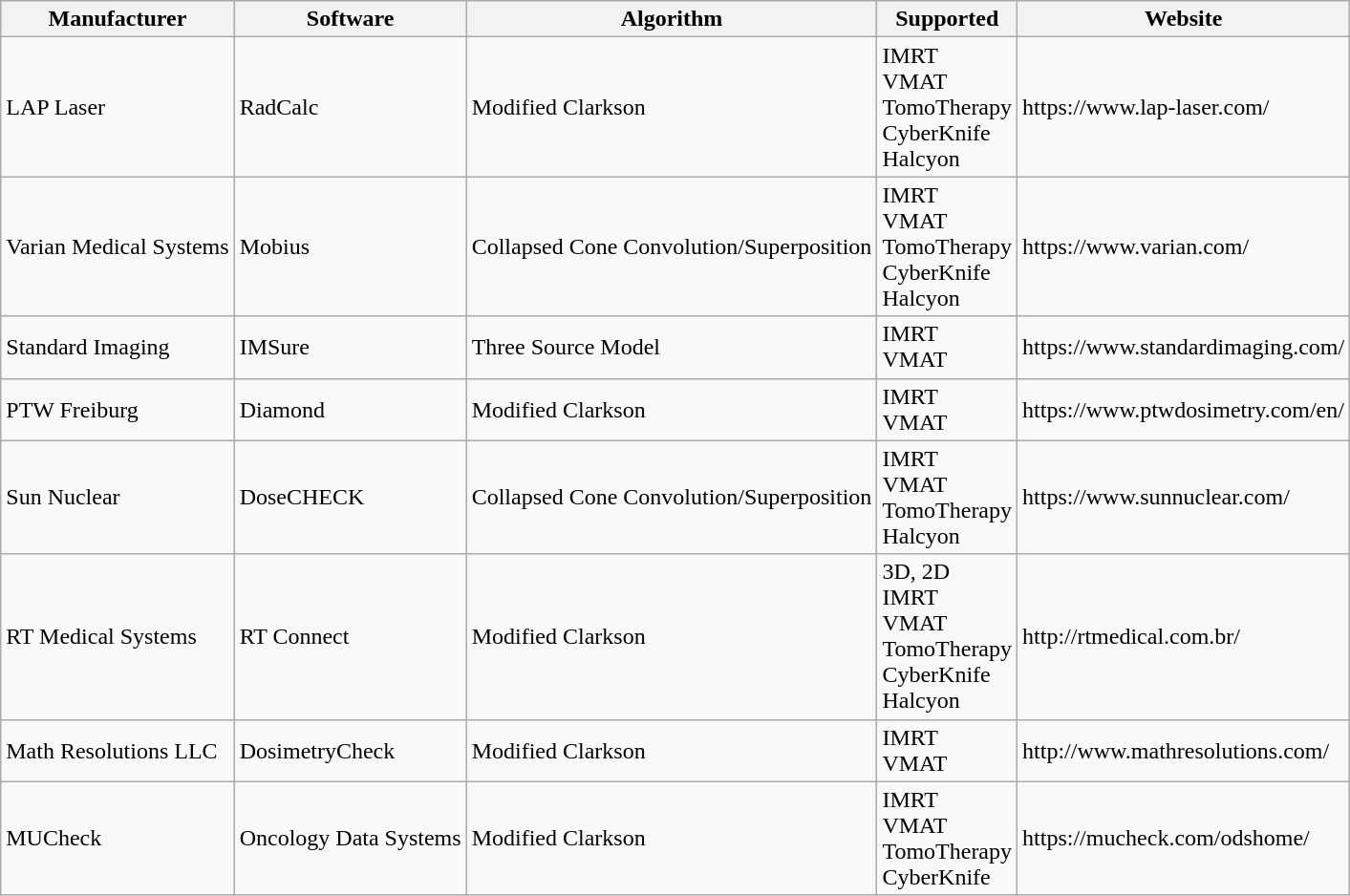<table class="wikitable">
<tr>
<th>Manufacturer</th>
<th>Software</th>
<th>Algorithm</th>
<th>Supported</th>
<th>Website</th>
</tr>
<tr>
<td>LAP Laser</td>
<td>RadCalc</td>
<td>Modified Clarkson</td>
<td>IMRT<br>VMAT<br>TomoTherapy<br>CyberKnife<br>Halcyon</td>
<td>https://www.lap-laser.com/</td>
</tr>
<tr>
<td>Varian Medical Systems</td>
<td>Mobius</td>
<td>Collapsed Cone Convolution/Superposition</td>
<td>IMRT<br>VMAT<br>TomoTherapy<br>CyberKnife<br>Halcyon</td>
<td>https://www.varian.com/</td>
</tr>
<tr>
<td>Standard Imaging</td>
<td>IMSure</td>
<td>Three Source Model</td>
<td>IMRT<br>VMAT</td>
<td>https://www.standardimaging.com/</td>
</tr>
<tr>
<td>PTW Freiburg</td>
<td>Diamond</td>
<td>Modified Clarkson</td>
<td>IMRT<br>VMAT</td>
<td>https://www.ptwdosimetry.com/en/</td>
</tr>
<tr>
<td>Sun Nuclear</td>
<td>DoseCHECK</td>
<td>Collapsed Cone Convolution/Superposition</td>
<td>IMRT<br>VMAT<br>TomoTherapy<br>Halcyon</td>
<td>https://www.sunnuclear.com/</td>
</tr>
<tr>
<td>RT Medical Systems</td>
<td>RT Connect</td>
<td>Modified Clarkson</td>
<td>3D, 2D<br>IMRT<br>VMAT<br>TomoTherapy<br>CyberKnife<br>Halcyon</td>
<td>http://rtmedical.com.br/</td>
</tr>
<tr>
<td>Math Resolutions LLC</td>
<td>DosimetryCheck</td>
<td>Modified Clarkson</td>
<td>IMRT<br>VMAT</td>
<td>http://www.mathresolutions.com/</td>
</tr>
<tr>
<td>MUCheck</td>
<td>Oncology Data Systems</td>
<td>Modified Clarkson</td>
<td>IMRT<br>VMAT<br>TomoTherapy<br>CyberKnife</td>
<td>https://mucheck.com/odshome/</td>
</tr>
</table>
